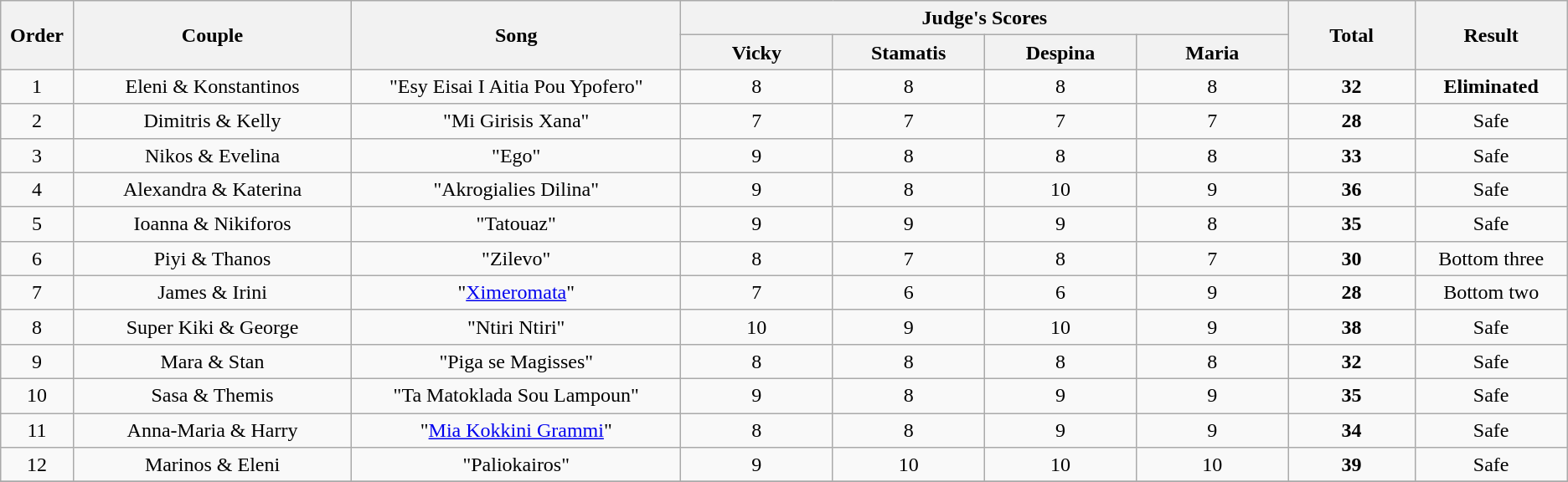<table class="wikitable center sortable" style="text-align:center; font-size:100%; line-height:20px;">
<tr>
<th rowspan="2" style="width:01%;">Order</th>
<th rowspan="2" style="width:11%;">Couple</th>
<th rowspan="2" style="width:13%;">Song</th>
<th colspan="4" style="width:24%;">Judge's Scores</th>
<th rowspan="2" style="width:05%;">Total</th>
<th rowspan="2" style="width:05%;">Result</th>
</tr>
<tr>
<th style="width:06%;">Vicky</th>
<th style="width:06%;">Stamatis</th>
<th style="width:06%;">Despina</th>
<th style="width:06%;">Maria</th>
</tr>
<tr>
<td>1</td>
<td>Eleni & Konstantinos</td>
<td>"Esy Eisai I Aitia Pou Ypofero"</td>
<td>8</td>
<td>8</td>
<td>8</td>
<td>8</td>
<td><strong>32</strong></td>
<td><strong>Eliminated</strong></td>
</tr>
<tr>
<td>2</td>
<td>Dimitris & Kelly</td>
<td>"Mi Girisis Xana"</td>
<td>7</td>
<td>7</td>
<td>7</td>
<td>7</td>
<td><strong>28</strong></td>
<td>Safe</td>
</tr>
<tr>
<td>3</td>
<td>Nikos & Evelina</td>
<td>"Ego"</td>
<td>9</td>
<td>8</td>
<td>8</td>
<td>8</td>
<td><strong>33</strong></td>
<td>Safe</td>
</tr>
<tr>
<td>4</td>
<td>Alexandra & Katerina</td>
<td>"Akrogialies Dilina"</td>
<td>9</td>
<td>8</td>
<td>10</td>
<td>9</td>
<td><strong>36</strong></td>
<td>Safe</td>
</tr>
<tr>
<td>5</td>
<td>Ioanna & Nikiforos</td>
<td>"Tatouaz"</td>
<td>9</td>
<td>9</td>
<td>9</td>
<td>8</td>
<td><strong>35</strong></td>
<td>Safe</td>
</tr>
<tr>
<td>6</td>
<td>Piyi & Thanos</td>
<td>"Zilevo"</td>
<td>8</td>
<td>7</td>
<td>8</td>
<td>7</td>
<td><strong>30</strong></td>
<td>Bottom three</td>
</tr>
<tr>
<td>7</td>
<td>James & Irini</td>
<td>"<a href='#'>Ximeromata</a>"</td>
<td>7</td>
<td>6</td>
<td>6</td>
<td>9</td>
<td><strong>28</strong></td>
<td>Bottom two</td>
</tr>
<tr>
<td>8</td>
<td>Super Kiki & George</td>
<td>"Ntiri Ntiri"</td>
<td>10</td>
<td>9</td>
<td>10</td>
<td>9</td>
<td><strong>38</strong></td>
<td>Safe</td>
</tr>
<tr>
<td>9</td>
<td>Mara & Stan</td>
<td>"Piga se Magisses"</td>
<td>8</td>
<td>8</td>
<td>8</td>
<td>8</td>
<td><strong>32</strong></td>
<td>Safe</td>
</tr>
<tr>
<td>10</td>
<td>Sasa & Themis</td>
<td>"Ta Matoklada Sou Lampoun"</td>
<td>9</td>
<td>8</td>
<td>9</td>
<td>9</td>
<td><strong>35</strong></td>
<td>Safe</td>
</tr>
<tr>
<td>11</td>
<td>Anna-Maria & Harry</td>
<td>"<a href='#'>Mia Kokkini Grammi</a>"</td>
<td>8</td>
<td>8</td>
<td>9</td>
<td>9</td>
<td><strong>34</strong></td>
<td>Safe</td>
</tr>
<tr>
<td>12</td>
<td>Marinos & Eleni</td>
<td>"Paliokairos"</td>
<td>9</td>
<td>10</td>
<td>10</td>
<td>10</td>
<td><strong>39</strong></td>
<td>Safe</td>
</tr>
<tr>
</tr>
</table>
